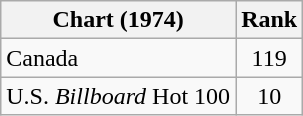<table class="wikitable">
<tr>
<th align="left">Chart (1974)</th>
<th style="text-align:center;">Rank</th>
</tr>
<tr>
<td>Canada</td>
<td style="text-align:center;">119</td>
</tr>
<tr>
<td>U.S. <em>Billboard</em> Hot 100</td>
<td style="text-align:center;">10</td>
</tr>
</table>
